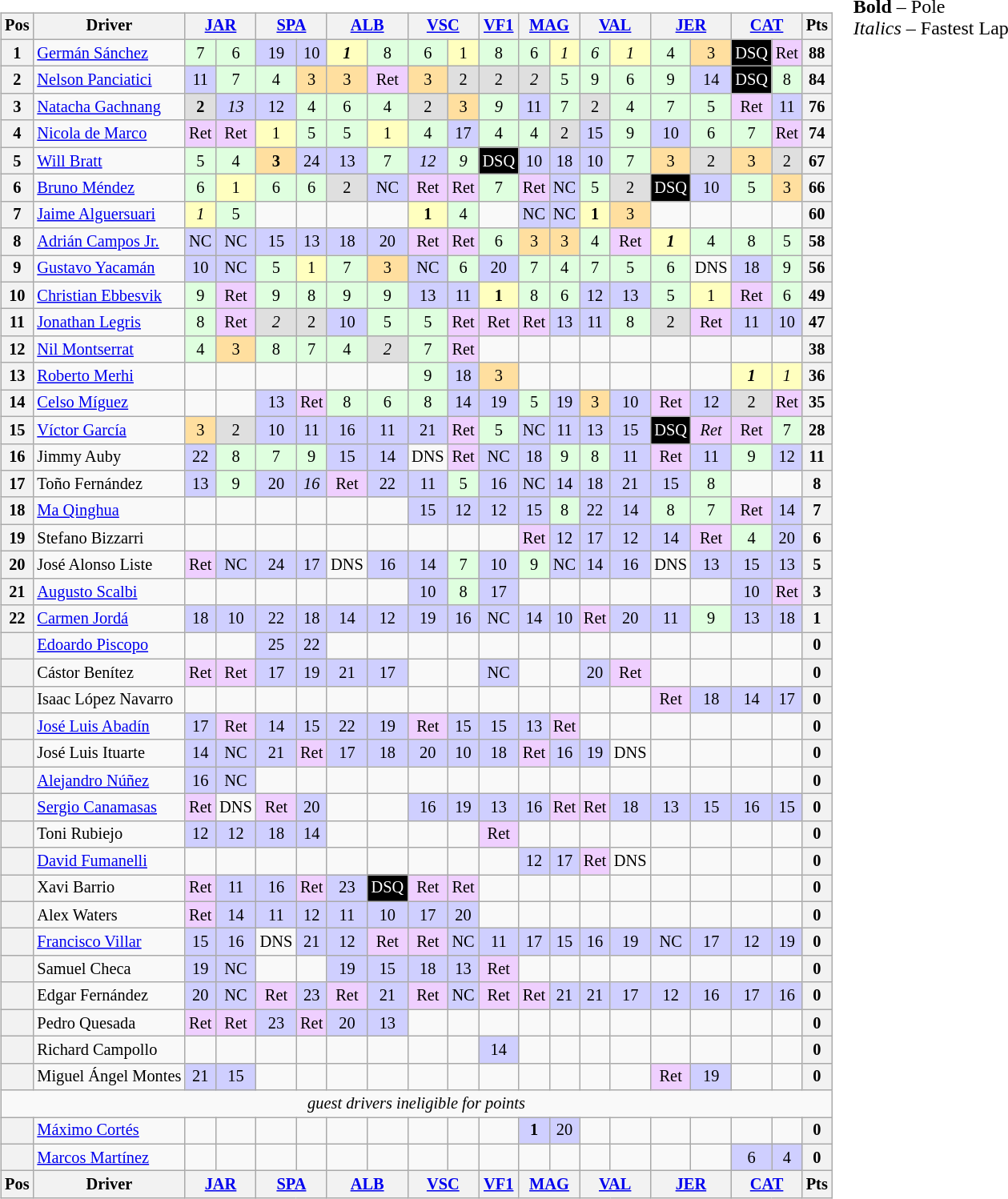<table>
<tr>
<td><br><table class="wikitable" style="font-size: 85%; text-align:center">
<tr valign="top">
<th valign="middle">Pos</th>
<th valign="middle">Driver</th>
<th colspan=2><a href='#'>JAR</a><br></th>
<th colspan=2><a href='#'>SPA</a><br></th>
<th colspan=2><a href='#'>ALB</a><br></th>
<th colspan=2><a href='#'>VSC</a><br></th>
<th><a href='#'>VF1</a><br></th>
<th colspan=2><a href='#'>MAG</a><br></th>
<th colspan=2><a href='#'>VAL</a><br></th>
<th colspan=2><a href='#'>JER</a><br></th>
<th colspan=2><a href='#'>CAT</a><br></th>
<th valign="middle">Pts</th>
</tr>
<tr>
<th>1</th>
<td align=left> <a href='#'>Germán Sánchez</a></td>
<td style="background:#DFFFDF;">7</td>
<td style="background:#DFFFDF;">6</td>
<td style="background:#CFCFFF;">19</td>
<td style="background:#CFCFFF;">10</td>
<td style="background:#FFFFBF;"><strong><em>1</em></strong></td>
<td style="background:#DFFFDF;">8</td>
<td style="background:#DFFFDF;">6</td>
<td style="background:#FFFFBF;">1</td>
<td style="background:#DFFFDF;">8</td>
<td style="background:#DFFFDF;">6</td>
<td style="background:#FFFFBF;"><em>1</em></td>
<td style="background:#DFFFDF;"><em>6</em></td>
<td style="background:#FFFFBF;"><em>1</em></td>
<td style="background:#DFFFDF;">4</td>
<td style="background:#FFDF9F;">3</td>
<td style="background:#000000; color:white">DSQ</td>
<td style="background:#EFCFFF;">Ret</td>
<th>88</th>
</tr>
<tr>
<th>2</th>
<td align=left> <a href='#'>Nelson Panciatici</a></td>
<td style="background:#CFCFFF;">11</td>
<td style="background:#DFFFDF;">7</td>
<td style="background:#DFFFDF;">4</td>
<td style="background:#FFDF9F;">3</td>
<td style="background:#FFDF9F;">3</td>
<td style="background:#EFCFFF;">Ret</td>
<td style="background:#FFDF9F;">3</td>
<td style="background:#DFDFDF;">2</td>
<td style="background:#DFDFDF;">2</td>
<td style="background:#DFDFDF;"><em>2</em></td>
<td style="background:#DFFFDF;">5</td>
<td style="background:#DFFFDF;">9</td>
<td style="background:#DFFFDF;">6</td>
<td style="background:#DFFFDF;">9</td>
<td style="background:#CFCFFF;">14</td>
<td style="background:#000000; color:white">DSQ</td>
<td style="background:#DFFFDF;">8</td>
<th>84</th>
</tr>
<tr>
<th>3</th>
<td align=left> <a href='#'>Natacha Gachnang</a></td>
<td style="background:#DFDFDF;"><strong>2</strong></td>
<td style="background:#CFCFFF;"><em>13</em></td>
<td style="background:#CFCFFF;">12</td>
<td style="background:#DFFFDF;">4</td>
<td style="background:#DFFFDF;">6</td>
<td style="background:#DFFFDF;">4</td>
<td style="background:#DFDFDF;">2</td>
<td style="background:#FFDF9F;">3</td>
<td style="background:#DFFFDF;"><em>9</em></td>
<td style="background:#CFCFFF;">11</td>
<td style="background:#DFFFDF;">7</td>
<td style="background:#DFDFDF;">2</td>
<td style="background:#DFFFDF;">4</td>
<td style="background:#DFFFDF;">7</td>
<td style="background:#DFFFDF;">5</td>
<td style="background:#EFCFFF;">Ret</td>
<td style="background:#CFCFFF;">11</td>
<th>76</th>
</tr>
<tr>
<th>4</th>
<td align=left> <a href='#'>Nicola de Marco</a></td>
<td style="background:#EFCFFF;">Ret</td>
<td style="background:#EFCFFF;">Ret</td>
<td style="background:#FFFFBF;">1</td>
<td style="background:#DFFFDF;">5</td>
<td style="background:#DFFFDF;">5</td>
<td style="background:#FFFFBF;">1</td>
<td style="background:#DFFFDF;">4</td>
<td style="background:#CFCFFF;">17</td>
<td style="background:#DFFFDF;">4</td>
<td style="background:#DFFFDF;">4</td>
<td style="background:#DFDFDF;">2</td>
<td style="background:#CFCFFF;">15</td>
<td style="background:#DFFFDF;">9</td>
<td style="background:#CFCFFF;">10</td>
<td style="background:#DFFFDF;">6</td>
<td style="background:#DFFFDF;">7</td>
<td style="background:#EFCFFF;">Ret</td>
<th>74</th>
</tr>
<tr>
<th>5</th>
<td align=left> <a href='#'>Will Bratt</a></td>
<td style="background:#DFFFDF;">5</td>
<td style="background:#DFFFDF;">4</td>
<td style="background:#FFDF9F;"><strong>3</strong></td>
<td style="background:#CFCFFF;">24</td>
<td style="background:#CFCFFF;">13</td>
<td style="background:#DFFFDF;">7</td>
<td style="background:#CFCFFF;"><em>12</em></td>
<td style="background:#DFFFDF;"><em>9</em></td>
<td style="background:#000000; color:white">DSQ</td>
<td style="background:#CFCFFF;">10</td>
<td style="background:#CFCFFF;">18</td>
<td style="background:#CFCFFF;">10</td>
<td style="background:#DFFFDF;">7</td>
<td style="background:#FFDF9F;">3</td>
<td style="background:#DFDFDF;">2</td>
<td style="background:#FFDF9F;">3</td>
<td style="background:#DFDFDF;">2</td>
<th>67</th>
</tr>
<tr>
<th>6</th>
<td align=left> <a href='#'>Bruno Méndez</a></td>
<td style="background:#DFFFDF;">6</td>
<td style="background:#FFFFBF;">1</td>
<td style="background:#DFFFDF;">6</td>
<td style="background:#DFFFDF;">6</td>
<td style="background:#DFDFDF;">2</td>
<td style="background:#CFCFFF;">NC</td>
<td style="background:#EFCFFF;">Ret</td>
<td style="background:#EFCFFF;">Ret</td>
<td style="background:#DFFFDF;">7</td>
<td style="background:#EFCFFF;">Ret</td>
<td style="background:#CFCFFF;">NC</td>
<td style="background:#DFFFDF;">5</td>
<td style="background:#DFDFDF;">2</td>
<td style="background:#000000; color:white">DSQ</td>
<td style="background:#CFCFFF;">10</td>
<td style="background:#DFFFDF;">5</td>
<td style="background:#FFDF9F;">3</td>
<th>66</th>
</tr>
<tr>
<th>7</th>
<td align=left> <a href='#'>Jaime Alguersuari</a></td>
<td style="background:#FFFFBF;"><em>1</em></td>
<td style="background:#DFFFDF;">5</td>
<td></td>
<td></td>
<td></td>
<td></td>
<td style="background:#FFFFBF;"><strong>1</strong></td>
<td style="background:#DFFFDF;">4</td>
<td></td>
<td style="background:#CFCFFF;">NC</td>
<td style="background:#CFCFFF;">NC</td>
<td style="background:#FFFFBF;"><strong>1</strong></td>
<td style="background:#FFDF9F;">3</td>
<td></td>
<td></td>
<td></td>
<td></td>
<th>60</th>
</tr>
<tr>
<th>8</th>
<td align=left> <a href='#'>Adrián Campos Jr.</a></td>
<td style="background:#CFCFFF;">NC</td>
<td style="background:#CFCFFF;">NC</td>
<td style="background:#CFCFFF;">15</td>
<td style="background:#CFCFFF;">13</td>
<td style="background:#CFCFFF;">18</td>
<td style="background:#CFCFFF;">20</td>
<td style="background:#EFCFFF;">Ret</td>
<td style="background:#EFCFFF;">Ret</td>
<td style="background:#DFFFDF;">6</td>
<td style="background:#FFDF9F;">3</td>
<td style="background:#FFDF9F;">3</td>
<td style="background:#DFFFDF;">4</td>
<td style="background:#EFCFFF;">Ret</td>
<td style="background:#FFFFBF;"><strong><em>1</em></strong></td>
<td style="background:#DFFFDF;">4</td>
<td style="background:#DFFFDF;">8</td>
<td style="background:#DFFFDF;">5</td>
<th>58</th>
</tr>
<tr>
<th>9</th>
<td align=left> <a href='#'>Gustavo Yacamán</a></td>
<td style="background:#CFCFFF;">10</td>
<td style="background:#CFCFFF;">NC</td>
<td style="background:#DFFFDF;">5</td>
<td style="background:#FFFFBF;">1</td>
<td style="background:#DFFFDF;">7</td>
<td style="background:#FFDF9F;">3</td>
<td style="background:#CFCFFF;">NC</td>
<td style="background:#DFFFDF;">6</td>
<td style="background:#CFCFFF;">20</td>
<td style="background:#DFFFDF;">7</td>
<td style="background:#DFFFDF;">4</td>
<td style="background:#DFFFDF;">7</td>
<td style="background:#DFFFDF;">5</td>
<td style="background:#DFFFDF;">6</td>
<td>DNS</td>
<td style="background:#CFCFFF;">18</td>
<td style="background:#DFFFDF;">9</td>
<th>56</th>
</tr>
<tr>
<th>10</th>
<td align=left> <a href='#'>Christian Ebbesvik</a></td>
<td style="background:#DFFFDF;">9</td>
<td style="background:#EFCFFF;">Ret</td>
<td style="background:#DFFFDF;">9</td>
<td style="background:#DFFFDF;">8</td>
<td style="background:#DFFFDF;">9</td>
<td style="background:#DFFFDF;">9</td>
<td style="background:#CFCFFF;">13</td>
<td style="background:#CFCFFF;">11</td>
<td style="background:#FFFFBF;"><strong>1</strong></td>
<td style="background:#DFFFDF;">8</td>
<td style="background:#DFFFDF;">6</td>
<td style="background:#CFCFFF;">12</td>
<td style="background:#CFCFFF;">13</td>
<td style="background:#DFFFDF;">5</td>
<td style="background:#FFFFBF;">1</td>
<td style="background:#EFCFFF;">Ret</td>
<td style="background:#DFFFDF;">6</td>
<th>49</th>
</tr>
<tr>
<th>11</th>
<td align=left> <a href='#'>Jonathan Legris</a></td>
<td style="background:#DFFFDF;">8</td>
<td style="background:#EFCFFF;">Ret</td>
<td style="background:#DFDFDF;"><em>2</em></td>
<td style="background:#DFDFDF;">2</td>
<td style="background:#CFCFFF;">10</td>
<td style="background:#DFFFDF;">5</td>
<td style="background:#DFFFDF;">5</td>
<td style="background:#EFCFFF;">Ret</td>
<td style="background:#EFCFFF;">Ret</td>
<td style="background:#EFCFFF;">Ret</td>
<td style="background:#CFCFFF;">13</td>
<td style="background:#CFCFFF;">11</td>
<td style="background:#DFFFDF;">8</td>
<td style="background:#DFDFDF;">2</td>
<td style="background:#EFCFFF;">Ret</td>
<td style="background:#CFCFFF;">11</td>
<td style="background:#CFCFFF;">10</td>
<th>47</th>
</tr>
<tr>
<th>12</th>
<td align=left> <a href='#'>Nil Montserrat</a></td>
<td style="background:#DFFFDF;">4</td>
<td style="background:#FFDF9F;">3</td>
<td style="background:#DFFFDF;">8</td>
<td style="background:#DFFFDF;">7</td>
<td style="background:#DFFFDF;">4</td>
<td style="background:#DFDFDF;"><em>2</em></td>
<td style="background:#DFFFDF;">7</td>
<td style="background:#EFCFFF;">Ret</td>
<td></td>
<td></td>
<td></td>
<td></td>
<td></td>
<td></td>
<td></td>
<td></td>
<td></td>
<th>38</th>
</tr>
<tr>
<th>13</th>
<td align=left> <a href='#'>Roberto Merhi</a></td>
<td></td>
<td></td>
<td></td>
<td></td>
<td></td>
<td></td>
<td style="background:#DFFFDF;">9</td>
<td style="background:#CFCFFF;">18</td>
<td style="background:#FFDF9F;">3</td>
<td></td>
<td></td>
<td></td>
<td></td>
<td></td>
<td></td>
<td style="background:#FFFFBF;"><strong><em>1</em></strong></td>
<td style="background:#FFFFBF;"><em>1</em></td>
<th>36</th>
</tr>
<tr>
<th>14</th>
<td align=left> <a href='#'>Celso Míguez</a></td>
<td></td>
<td></td>
<td style="background:#CFCFFF;">13</td>
<td style="background:#EFCFFF;">Ret</td>
<td style="background:#DFFFDF;">8</td>
<td style="background:#DFFFDF;">6</td>
<td style="background:#DFFFDF;">8</td>
<td style="background:#CFCFFF;">14</td>
<td style="background:#CFCFFF;">19</td>
<td style="background:#DFFFDF;">5</td>
<td style="background:#CFCFFF;">19</td>
<td style="background:#FFDF9F;">3</td>
<td style="background:#CFCFFF;">10</td>
<td style="background:#EFCFFF;">Ret</td>
<td style="background:#CFCFFF;">12</td>
<td style="background:#DFDFDF;">2</td>
<td style="background:#EFCFFF;">Ret</td>
<th>35</th>
</tr>
<tr>
<th>15</th>
<td align=left> <a href='#'>Víctor García</a></td>
<td style="background:#FFDF9F;">3</td>
<td style="background:#DFDFDF;">2</td>
<td style="background:#CFCFFF;">10</td>
<td style="background:#CFCFFF;">11</td>
<td style="background:#CFCFFF;">16</td>
<td style="background:#CFCFFF;">11</td>
<td style="background:#CFCFFF;">21</td>
<td style="background:#EFCFFF;">Ret</td>
<td style="background:#DFFFDF;">5</td>
<td style="background:#CFCFFF;">NC</td>
<td style="background:#CFCFFF;">11</td>
<td style="background:#CFCFFF;">13</td>
<td style="background:#CFCFFF;">15</td>
<td style="background:#000000; color:white">DSQ</td>
<td style="background:#EFCFFF;"><em>Ret</em></td>
<td style="background:#EFCFFF;">Ret</td>
<td style="background:#DFFFDF;">7</td>
<th>28</th>
</tr>
<tr>
<th>16</th>
<td align=left> Jimmy Auby</td>
<td style="background:#CFCFFF;">22</td>
<td style="background:#DFFFDF;">8</td>
<td style="background:#DFFFDF;">7</td>
<td style="background:#DFFFDF;">9</td>
<td style="background:#CFCFFF;">15</td>
<td style="background:#CFCFFF;">14</td>
<td>DNS</td>
<td style="background:#EFCFFF;">Ret</td>
<td style="background:#CFCFFF;">NC</td>
<td style="background:#CFCFFF;">18</td>
<td style="background:#DFFFDF;">9</td>
<td style="background:#DFFFDF;">8</td>
<td style="background:#CFCFFF;">11</td>
<td style="background:#EFCFFF;">Ret</td>
<td style="background:#CFCFFF;">11</td>
<td style="background:#DFFFDF;">9</td>
<td style="background:#CFCFFF;">12</td>
<th>11</th>
</tr>
<tr>
<th>17</th>
<td align=left> Toño Fernández</td>
<td style="background:#CFCFFF;">13</td>
<td style="background:#DFFFDF;">9</td>
<td style="background:#CFCFFF;">20</td>
<td style="background:#CFCFFF;"><em>16</em></td>
<td style="background:#EFCFFF;">Ret</td>
<td style="background:#CFCFFF;">22</td>
<td style="background:#CFCFFF;">11</td>
<td style="background:#DFFFDF;">5</td>
<td style="background:#CFCFFF;">16</td>
<td style="background:#CFCFFF;">NC</td>
<td style="background:#CFCFFF;">14</td>
<td style="background:#CFCFFF;">18</td>
<td style="background:#CFCFFF;">21</td>
<td style="background:#CFCFFF;">15</td>
<td style="background:#DFFFDF;">8</td>
<td></td>
<td></td>
<th>8</th>
</tr>
<tr>
<th>18</th>
<td align=left> <a href='#'>Ma Qinghua</a></td>
<td></td>
<td></td>
<td></td>
<td></td>
<td></td>
<td></td>
<td style="background:#CFCFFF;">15</td>
<td style="background:#CFCFFF;">12</td>
<td style="background:#CFCFFF;">12</td>
<td style="background:#CFCFFF;">15</td>
<td style="background:#DFFFDF;">8</td>
<td style="background:#CFCFFF;">22</td>
<td style="background:#CFCFFF;">14</td>
<td style="background:#DFFFDF;">8</td>
<td style="background:#DFFFDF;">7</td>
<td style="background:#EFCFFF;">Ret</td>
<td style="background:#CFCFFF;">14</td>
<th>7</th>
</tr>
<tr>
<th>19</th>
<td align=left> Stefano Bizzarri</td>
<td></td>
<td></td>
<td></td>
<td></td>
<td></td>
<td></td>
<td></td>
<td></td>
<td></td>
<td style="background:#EFCFFF;">Ret</td>
<td style="background:#CFCFFF;">12</td>
<td style="background:#CFCFFF;">17</td>
<td style="background:#CFCFFF;">12</td>
<td style="background:#CFCFFF;">14</td>
<td style="background:#EFCFFF;">Ret</td>
<td style="background:#DFFFDF;">4</td>
<td style="background:#CFCFFF;">20</td>
<th>6</th>
</tr>
<tr>
<th>20</th>
<td align=left> José Alonso Liste</td>
<td style="background:#EFCFFF;">Ret</td>
<td style="background:#CFCFFF;">NC</td>
<td style="background:#CFCFFF;">24</td>
<td style="background:#CFCFFF;">17</td>
<td>DNS</td>
<td style="background:#CFCFFF;">16</td>
<td style="background:#CFCFFF;">14</td>
<td style="background:#DFFFDF;">7</td>
<td style="background:#CFCFFF;">10</td>
<td style="background:#DFFFDF;">9</td>
<td style="background:#CFCFFF;">NC</td>
<td style="background:#CFCFFF;">14</td>
<td style="background:#CFCFFF;">16</td>
<td>DNS</td>
<td style="background:#CFCFFF;">13</td>
<td style="background:#CFCFFF;">15</td>
<td style="background:#CFCFFF;">13</td>
<th>5</th>
</tr>
<tr>
<th>21</th>
<td align=left> <a href='#'>Augusto Scalbi</a></td>
<td></td>
<td></td>
<td></td>
<td></td>
<td></td>
<td></td>
<td style="background:#CFCFFF;">10</td>
<td style="background:#DFFFDF;">8</td>
<td style="background:#CFCFFF;">17</td>
<td></td>
<td></td>
<td></td>
<td></td>
<td></td>
<td></td>
<td style="background:#CFCFFF;">10</td>
<td style="background:#EFCFFF;">Ret</td>
<th>3</th>
</tr>
<tr>
<th>22</th>
<td align=left> <a href='#'>Carmen Jordá</a></td>
<td style="background:#CFCFFF;">18</td>
<td style="background:#CFCFFF;">10</td>
<td style="background:#CFCFFF;">22</td>
<td style="background:#CFCFFF;">18</td>
<td style="background:#CFCFFF;">14</td>
<td style="background:#CFCFFF;">12</td>
<td style="background:#CFCFFF;">19</td>
<td style="background:#CFCFFF;">16</td>
<td style="background:#CFCFFF;">NC</td>
<td style="background:#CFCFFF;">14</td>
<td style="background:#CFCFFF;">10</td>
<td style="background:#EFCFFF;">Ret</td>
<td style="background:#CFCFFF;">20</td>
<td style="background:#CFCFFF;">11</td>
<td style="background:#DFFFDF;">9</td>
<td style="background:#CFCFFF;">13</td>
<td style="background:#CFCFFF;">18</td>
<th>1</th>
</tr>
<tr>
<th></th>
<td align=left> <a href='#'>Edoardo Piscopo</a></td>
<td></td>
<td></td>
<td style="background:#CFCFFF;">25</td>
<td style="background:#CFCFFF;">22</td>
<td></td>
<td></td>
<td></td>
<td></td>
<td></td>
<td></td>
<td></td>
<td></td>
<td></td>
<td></td>
<td></td>
<td></td>
<td></td>
<th>0</th>
</tr>
<tr>
<th></th>
<td align=left> Cástor Benítez</td>
<td style="background:#EFCFFF;">Ret</td>
<td style="background:#EFCFFF;">Ret</td>
<td style="background:#CFCFFF;">17</td>
<td style="background:#CFCFFF;">19</td>
<td style="background:#CFCFFF;">21</td>
<td style="background:#CFCFFF;">17</td>
<td></td>
<td></td>
<td style="background:#CFCFFF;">NC</td>
<td></td>
<td></td>
<td style="background:#CFCFFF;">20</td>
<td style="background:#EFCFFF;">Ret</td>
<td></td>
<td></td>
<td></td>
<td></td>
<th>0</th>
</tr>
<tr>
<th></th>
<td align=left nowrap> Isaac López Navarro</td>
<td></td>
<td></td>
<td></td>
<td></td>
<td></td>
<td></td>
<td></td>
<td></td>
<td></td>
<td></td>
<td></td>
<td></td>
<td></td>
<td style="background:#EFCFFF;">Ret</td>
<td style="background:#CFCFFF;">18</td>
<td style="background:#CFCFFF;">14</td>
<td style="background:#CFCFFF;">17</td>
<th>0</th>
</tr>
<tr>
<th></th>
<td align=left> <a href='#'>José Luis Abadín</a></td>
<td style="background:#CFCFFF;">17</td>
<td style="background:#EFCFFF;">Ret</td>
<td style="background:#CFCFFF;">14</td>
<td style="background:#CFCFFF;">15</td>
<td style="background:#CFCFFF;">22</td>
<td style="background:#CFCFFF;">19</td>
<td style="background:#EFCFFF;">Ret</td>
<td style="background:#CFCFFF;">15</td>
<td style="background:#CFCFFF;">15</td>
<td style="background:#CFCFFF;">13</td>
<td style="background:#EFCFFF;">Ret</td>
<td></td>
<td></td>
<td></td>
<td></td>
<td></td>
<td></td>
<th>0</th>
</tr>
<tr>
<th></th>
<td align=left> José Luis Ituarte</td>
<td style="background:#CFCFFF;">14</td>
<td style="background:#CFCFFF;">NC</td>
<td style="background:#CFCFFF;">21</td>
<td style="background:#EFCFFF;">Ret</td>
<td style="background:#CFCFFF;">17</td>
<td style="background:#CFCFFF;">18</td>
<td style="background:#CFCFFF;">20</td>
<td style="background:#CFCFFF;">10</td>
<td style="background:#CFCFFF;">18</td>
<td style="background:#EFCFFF;">Ret</td>
<td style="background:#CFCFFF;">16</td>
<td style="background:#CFCFFF;">19</td>
<td>DNS</td>
<td></td>
<td></td>
<td></td>
<td></td>
<th>0</th>
</tr>
<tr>
<th></th>
<td align=left> <a href='#'>Alejandro Núñez</a></td>
<td style="background:#CFCFFF;">16</td>
<td style="background:#CFCFFF;">NC</td>
<td></td>
<td></td>
<td></td>
<td></td>
<td></td>
<td></td>
<td></td>
<td></td>
<td></td>
<td></td>
<td></td>
<td></td>
<td></td>
<td></td>
<td></td>
<th>0</th>
</tr>
<tr>
<th></th>
<td align=left> <a href='#'>Sergio Canamasas</a></td>
<td style="background:#EFCFFF;">Ret</td>
<td>DNS</td>
<td style="background:#EFCFFF;">Ret</td>
<td style="background:#CFCFFF;">20</td>
<td></td>
<td></td>
<td style="background:#CFCFFF;">16</td>
<td style="background:#CFCFFF;">19</td>
<td style="background:#CFCFFF;">13</td>
<td style="background:#CFCFFF;">16</td>
<td style="background:#EFCFFF;">Ret</td>
<td style="background:#EFCFFF;">Ret</td>
<td style="background:#CFCFFF;">18</td>
<td style="background:#CFCFFF;">13</td>
<td style="background:#CFCFFF;">15</td>
<td style="background:#CFCFFF;">16</td>
<td style="background:#CFCFFF;">15</td>
<th>0</th>
</tr>
<tr>
<th></th>
<td align=left> Toni Rubiejo</td>
<td style="background:#CFCFFF;">12</td>
<td style="background:#CFCFFF;">12</td>
<td style="background:#CFCFFF;">18</td>
<td style="background:#CFCFFF;">14</td>
<td></td>
<td></td>
<td></td>
<td></td>
<td style="background:#EFCFFF;">Ret</td>
<td></td>
<td></td>
<td></td>
<td></td>
<td></td>
<td></td>
<td></td>
<td></td>
<th>0</th>
</tr>
<tr>
<th></th>
<td align=left> <a href='#'>David Fumanelli</a></td>
<td></td>
<td></td>
<td></td>
<td></td>
<td></td>
<td></td>
<td></td>
<td></td>
<td></td>
<td style="background:#CFCFFF;">12</td>
<td style="background:#CFCFFF;">17</td>
<td style="background:#EFCFFF;">Ret</td>
<td>DNS</td>
<td></td>
<td></td>
<td></td>
<td></td>
<th>0</th>
</tr>
<tr>
<th></th>
<td align=left> Xavi Barrio</td>
<td style="background:#EFCFFF;">Ret</td>
<td style="background:#CFCFFF;">11</td>
<td style="background:#CFCFFF;">16</td>
<td style="background:#EFCFFF;">Ret</td>
<td style="background:#CFCFFF;">23</td>
<td style="background:#000000; color:white">DSQ</td>
<td style="background:#EFCFFF;">Ret</td>
<td style="background:#EFCFFF;">Ret</td>
<td></td>
<td></td>
<td></td>
<td></td>
<td></td>
<td></td>
<td></td>
<td></td>
<td></td>
<th>0</th>
</tr>
<tr>
<th></th>
<td align=left> Alex Waters</td>
<td style="background:#EFCFFF;">Ret</td>
<td style="background:#CFCFFF;">14</td>
<td style="background:#CFCFFF;">11</td>
<td style="background:#CFCFFF;">12</td>
<td style="background:#CFCFFF;">11</td>
<td style="background:#CFCFFF;">10</td>
<td style="background:#CFCFFF;">17</td>
<td style="background:#CFCFFF;">20</td>
<td></td>
<td></td>
<td></td>
<td></td>
<td></td>
<td></td>
<td></td>
<td></td>
<td></td>
<th>0</th>
</tr>
<tr>
<th></th>
<td align=left> <a href='#'>Francisco Villar</a></td>
<td style="background:#CFCFFF;">15</td>
<td style="background:#CFCFFF;">16</td>
<td>DNS</td>
<td style="background:#CFCFFF;">21</td>
<td style="background:#CFCFFF;">12</td>
<td style="background:#EFCFFF;">Ret</td>
<td style="background:#EFCFFF;">Ret</td>
<td style="background:#CFCFFF;">NC</td>
<td style="background:#CFCFFF;">11</td>
<td style="background:#CFCFFF;">17</td>
<td style="background:#CFCFFF;">15</td>
<td style="background:#CFCFFF;">16</td>
<td style="background:#CFCFFF;">19</td>
<td style="background:#CFCFFF;">NC</td>
<td style="background:#CFCFFF;">17</td>
<td style="background:#CFCFFF;">12</td>
<td style="background:#CFCFFF;">19</td>
<th>0</th>
</tr>
<tr>
<th></th>
<td align=left> Samuel Checa</td>
<td style="background:#CFCFFF;">19</td>
<td style="background:#CFCFFF;">NC</td>
<td></td>
<td></td>
<td style="background:#CFCFFF;">19</td>
<td style="background:#CFCFFF;">15</td>
<td style="background:#CFCFFF;">18</td>
<td style="background:#CFCFFF;">13</td>
<td style="background:#EFCFFF;">Ret</td>
<td></td>
<td></td>
<td></td>
<td></td>
<td></td>
<td></td>
<td></td>
<td></td>
<th>0</th>
</tr>
<tr>
<th></th>
<td align=left> Edgar Fernández</td>
<td style="background:#CFCFFF;">20</td>
<td style="background:#CFCFFF;">NC</td>
<td style="background:#EFCFFF;">Ret</td>
<td style="background:#CFCFFF;">23</td>
<td style="background:#EFCFFF;">Ret</td>
<td style="background:#CFCFFF;">21</td>
<td style="background:#EFCFFF;">Ret</td>
<td style="background:#CFCFFF;">NC</td>
<td style="background:#EFCFFF;">Ret</td>
<td style="background:#EFCFFF;">Ret</td>
<td style="background:#CFCFFF;">21</td>
<td style="background:#CFCFFF;">21</td>
<td style="background:#CFCFFF;">17</td>
<td style="background:#CFCFFF;">12</td>
<td style="background:#CFCFFF;">16</td>
<td style="background:#CFCFFF;">17</td>
<td style="background:#CFCFFF;">16</td>
<th>0</th>
</tr>
<tr>
<th></th>
<td align=left> Pedro Quesada</td>
<td style="background:#EFCFFF;">Ret</td>
<td style="background:#EFCFFF;">Ret</td>
<td style="background:#CFCFFF;">23</td>
<td style="background:#EFCFFF;">Ret</td>
<td style="background:#CFCFFF;">20</td>
<td style="background:#CFCFFF;">13</td>
<td></td>
<td></td>
<td></td>
<td></td>
<td></td>
<td></td>
<td></td>
<td></td>
<td></td>
<td></td>
<td></td>
<th>0</th>
</tr>
<tr>
<th></th>
<td align=left> Richard Campollo</td>
<td></td>
<td></td>
<td></td>
<td></td>
<td></td>
<td></td>
<td></td>
<td></td>
<td style="background:#CFCFFF;">14</td>
<td></td>
<td></td>
<td></td>
<td></td>
<td></td>
<td></td>
<td></td>
<td></td>
<th>0</th>
</tr>
<tr>
<th></th>
<td align=left nowrap> Miguel Ángel Montes</td>
<td style="background:#CFCFFF;">21</td>
<td style="background:#CFCFFF;">15</td>
<td></td>
<td></td>
<td></td>
<td></td>
<td></td>
<td></td>
<td></td>
<td></td>
<td></td>
<td></td>
<td></td>
<td style="background:#EFCFFF;">Ret</td>
<td style="background:#CFCFFF;">19</td>
<td></td>
<td></td>
<th>0</th>
</tr>
<tr>
<td colspan=20 align=center><em>guest drivers ineligible for points</em></td>
</tr>
<tr>
<th></th>
<td align=left> <a href='#'>Máximo Cortés</a></td>
<td></td>
<td></td>
<td></td>
<td></td>
<td></td>
<td></td>
<td></td>
<td></td>
<td></td>
<td style="background:#CFCFFF;"><strong>1</strong></td>
<td style="background:#CFCFFF;">20</td>
<td></td>
<td></td>
<td></td>
<td></td>
<td></td>
<td></td>
<th>0</th>
</tr>
<tr>
<th></th>
<td align=left> <a href='#'>Marcos Martínez</a></td>
<td></td>
<td></td>
<td></td>
<td></td>
<td></td>
<td></td>
<td></td>
<td></td>
<td></td>
<td></td>
<td></td>
<td></td>
<td></td>
<td></td>
<td></td>
<td style="background:#CFCFFF;">6</td>
<td style="background:#CFCFFF;">4</td>
<th>0</th>
</tr>
<tr valign="top">
<th valign="middle">Pos</th>
<th valign="middle">Driver</th>
<th colspan=2><a href='#'>JAR</a><br></th>
<th colspan=2><a href='#'>SPA</a><br></th>
<th colspan=2><a href='#'>ALB</a><br></th>
<th colspan=2><a href='#'>VSC</a><br></th>
<th><a href='#'>VF1</a><br></th>
<th colspan=2><a href='#'>MAG</a><br></th>
<th colspan=2><a href='#'>VAL</a><br></th>
<th colspan=2><a href='#'>JER</a><br></th>
<th colspan=2><a href='#'>CAT</a><br></th>
<th valign="middle">Pts</th>
</tr>
</table>
</td>
<td valign="top"><br>
<span><strong>Bold</strong> – Pole<br>
<em>Italics</em> – Fastest Lap</span></td>
</tr>
</table>
